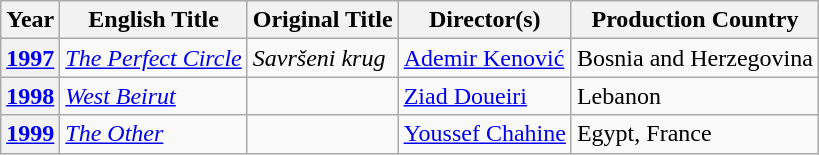<table class="wikitable">
<tr>
<th>Year</th>
<th>English Title</th>
<th>Original Title</th>
<th>Director(s)</th>
<th>Production Country</th>
</tr>
<tr>
<th><a href='#'>1997</a></th>
<td><em><a href='#'>The Perfect Circle</a></em></td>
<td><em>Savršeni krug</em></td>
<td><a href='#'>Ademir Kenović</a></td>
<td>Bosnia and Herzegovina</td>
</tr>
<tr>
<th><a href='#'>1998</a></th>
<td><em><a href='#'>West Beirut</a></em></td>
<td></td>
<td><a href='#'>Ziad Doueiri</a></td>
<td>Lebanon</td>
</tr>
<tr>
<th><a href='#'>1999</a></th>
<td><em><a href='#'>The Other</a></em></td>
<td></td>
<td><a href='#'>Youssef Chahine</a></td>
<td>Egypt, France</td>
</tr>
</table>
